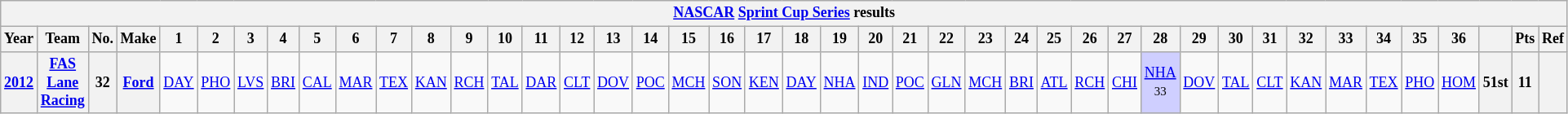<table class="wikitable" style="text-align:center; font-size:75%">
<tr>
<th colspan=45><a href='#'>NASCAR</a> <a href='#'>Sprint Cup Series</a> results</th>
</tr>
<tr>
<th>Year</th>
<th>Team</th>
<th>No.</th>
<th>Make</th>
<th>1</th>
<th>2</th>
<th>3</th>
<th>4</th>
<th>5</th>
<th>6</th>
<th>7</th>
<th>8</th>
<th>9</th>
<th>10</th>
<th>11</th>
<th>12</th>
<th>13</th>
<th>14</th>
<th>15</th>
<th>16</th>
<th>17</th>
<th>18</th>
<th>19</th>
<th>20</th>
<th>21</th>
<th>22</th>
<th>23</th>
<th>24</th>
<th>25</th>
<th>26</th>
<th>27</th>
<th>28</th>
<th>29</th>
<th>30</th>
<th>31</th>
<th>32</th>
<th>33</th>
<th>34</th>
<th>35</th>
<th>36</th>
<th></th>
<th>Pts</th>
<th>Ref</th>
</tr>
<tr>
<th><a href='#'>2012</a></th>
<th><a href='#'>FAS Lane Racing</a></th>
<th>32</th>
<th><a href='#'>Ford</a></th>
<td><a href='#'>DAY</a></td>
<td><a href='#'>PHO</a></td>
<td><a href='#'>LVS</a></td>
<td><a href='#'>BRI</a></td>
<td><a href='#'>CAL</a></td>
<td><a href='#'>MAR</a></td>
<td><a href='#'>TEX</a></td>
<td><a href='#'>KAN</a></td>
<td><a href='#'>RCH</a></td>
<td><a href='#'>TAL</a></td>
<td><a href='#'>DAR</a></td>
<td><a href='#'>CLT</a></td>
<td><a href='#'>DOV</a></td>
<td><a href='#'>POC</a></td>
<td><a href='#'>MCH</a></td>
<td><a href='#'>SON</a></td>
<td><a href='#'>KEN</a></td>
<td><a href='#'>DAY</a></td>
<td><a href='#'>NHA</a></td>
<td><a href='#'>IND</a></td>
<td><a href='#'>POC</a></td>
<td><a href='#'>GLN</a></td>
<td><a href='#'>MCH</a></td>
<td><a href='#'>BRI</a></td>
<td><a href='#'>ATL</a></td>
<td><a href='#'>RCH</a></td>
<td><a href='#'>CHI</a></td>
<td style="background:#CFCFFF;"><a href='#'>NHA</a><br><small>33</small></td>
<td><a href='#'>DOV</a></td>
<td><a href='#'>TAL</a></td>
<td><a href='#'>CLT</a></td>
<td><a href='#'>KAN</a></td>
<td><a href='#'>MAR</a></td>
<td><a href='#'>TEX</a></td>
<td><a href='#'>PHO</a></td>
<td><a href='#'>HOM</a></td>
<th>51st</th>
<th>11</th>
<th></th>
</tr>
</table>
